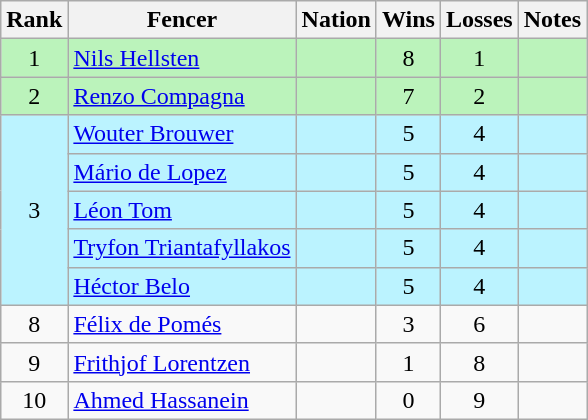<table class="wikitable sortable" style="text-align: center;">
<tr>
<th>Rank</th>
<th>Fencer</th>
<th>Nation</th>
<th>Wins</th>
<th>Losses</th>
<th>Notes</th>
</tr>
<tr bgcolor=bbf3bb>
<td>1</td>
<td align=left><a href='#'>Nils Hellsten</a></td>
<td align=left></td>
<td>8</td>
<td>1</td>
<td></td>
</tr>
<tr bgcolor=bbf3bb>
<td>2</td>
<td align=left><a href='#'>Renzo Compagna</a></td>
<td align=left></td>
<td>7</td>
<td>2</td>
<td></td>
</tr>
<tr bgcolor=bbf3ff>
<td rowspan=5>3</td>
<td align=left><a href='#'>Wouter Brouwer</a></td>
<td align=left></td>
<td>5</td>
<td>4</td>
<td></td>
</tr>
<tr bgcolor=bbf3ff>
<td align=left><a href='#'>Mário de Lopez</a></td>
<td align=left></td>
<td>5</td>
<td>4</td>
<td></td>
</tr>
<tr bgcolor=bbf3ff>
<td align=left><a href='#'>Léon Tom</a></td>
<td align=left></td>
<td>5</td>
<td>4</td>
<td></td>
</tr>
<tr bgcolor=bbf3ff>
<td align=left><a href='#'>Tryfon Triantafyllakos</a></td>
<td align=left></td>
<td>5</td>
<td>4</td>
<td></td>
</tr>
<tr bgcolor=bbf3ff>
<td align=left><a href='#'>Héctor Belo</a></td>
<td align=left></td>
<td>5</td>
<td>4</td>
<td></td>
</tr>
<tr>
<td>8</td>
<td align=left><a href='#'>Félix de Pomés</a></td>
<td align=left></td>
<td>3</td>
<td>6</td>
<td></td>
</tr>
<tr>
<td>9</td>
<td align=left><a href='#'>Frithjof Lorentzen</a></td>
<td align=left></td>
<td>1</td>
<td>8</td>
<td></td>
</tr>
<tr>
<td>10</td>
<td align=left><a href='#'>Ahmed Hassanein</a></td>
<td align=left></td>
<td>0</td>
<td>9</td>
<td></td>
</tr>
</table>
